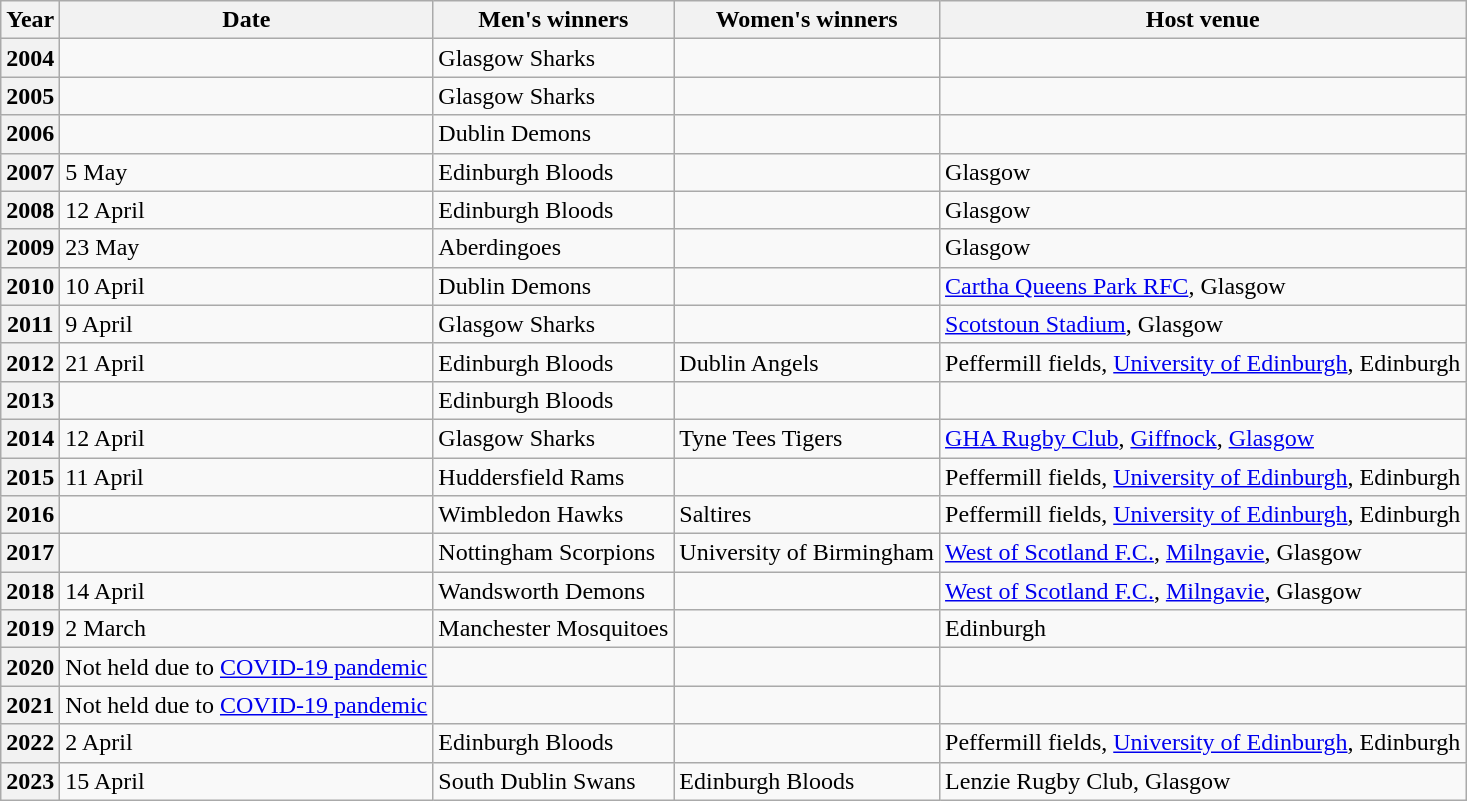<table class="wikitable">
<tr>
<th>Year</th>
<th>Date</th>
<th>Men's winners</th>
<th>Women's winners</th>
<th>Host venue</th>
</tr>
<tr>
<th>2004</th>
<td></td>
<td>Glasgow Sharks</td>
<td></td>
<td></td>
</tr>
<tr>
<th>2005</th>
<td></td>
<td>Glasgow Sharks</td>
<td></td>
<td></td>
</tr>
<tr>
<th>2006</th>
<td></td>
<td>Dublin Demons</td>
<td></td>
<td></td>
</tr>
<tr>
<th>2007</th>
<td>5 May</td>
<td>Edinburgh Bloods</td>
<td></td>
<td>Glasgow</td>
</tr>
<tr>
<th>2008</th>
<td>12 April</td>
<td>Edinburgh Bloods</td>
<td></td>
<td>Glasgow</td>
</tr>
<tr>
<th>2009</th>
<td>23 May</td>
<td>Aberdingoes</td>
<td></td>
<td>Glasgow</td>
</tr>
<tr>
<th>2010</th>
<td>10 April</td>
<td>Dublin Demons</td>
<td></td>
<td><a href='#'>Cartha Queens Park RFC</a>, Glasgow</td>
</tr>
<tr>
<th>2011</th>
<td>9 April</td>
<td>Glasgow Sharks</td>
<td></td>
<td><a href='#'>Scotstoun Stadium</a>, Glasgow</td>
</tr>
<tr>
<th>2012</th>
<td>21 April</td>
<td>Edinburgh Bloods</td>
<td>Dublin Angels</td>
<td>Peffermill fields, <a href='#'>University of Edinburgh</a>, Edinburgh</td>
</tr>
<tr>
<th>2013</th>
<td></td>
<td>Edinburgh Bloods</td>
<td></td>
<td></td>
</tr>
<tr>
<th>2014</th>
<td>12 April</td>
<td>Glasgow Sharks</td>
<td>Tyne Tees Tigers</td>
<td><a href='#'>GHA Rugby Club</a>, <a href='#'>Giffnock</a>, <a href='#'>Glasgow</a></td>
</tr>
<tr>
<th>2015</th>
<td>11 April</td>
<td>Huddersfield Rams</td>
<td></td>
<td>Peffermill fields, <a href='#'>University of Edinburgh</a>, Edinburgh</td>
</tr>
<tr>
<th>2016</th>
<td></td>
<td>Wimbledon Hawks</td>
<td>Saltires</td>
<td>Peffermill fields, <a href='#'>University of Edinburgh</a>, Edinburgh</td>
</tr>
<tr>
<th>2017</th>
<td></td>
<td>Nottingham Scorpions</td>
<td>University of Birmingham</td>
<td><a href='#'>West of Scotland F.C.</a>, <a href='#'>Milngavie</a>, Glasgow</td>
</tr>
<tr>
<th>2018</th>
<td>14 April</td>
<td>Wandsworth Demons</td>
<td></td>
<td><a href='#'>West of Scotland F.C.</a>, <a href='#'>Milngavie</a>, Glasgow</td>
</tr>
<tr>
<th>2019</th>
<td>2 March</td>
<td>Manchester Mosquitoes</td>
<td></td>
<td>Edinburgh</td>
</tr>
<tr>
<th>2020</th>
<td>Not held due to <a href='#'>COVID-19 pandemic</a></td>
<td></td>
<td></td>
<td></td>
</tr>
<tr>
<th>2021</th>
<td>Not held due to <a href='#'>COVID-19 pandemic</a></td>
<td></td>
<td></td>
<td></td>
</tr>
<tr>
<th>2022</th>
<td>2 April</td>
<td>Edinburgh Bloods</td>
<td></td>
<td>Peffermill fields, <a href='#'>University of Edinburgh</a>, Edinburgh</td>
</tr>
<tr>
<th>2023</th>
<td>15 April</td>
<td>South Dublin Swans</td>
<td>Edinburgh Bloods</td>
<td>Lenzie Rugby Club, Glasgow</td>
</tr>
</table>
